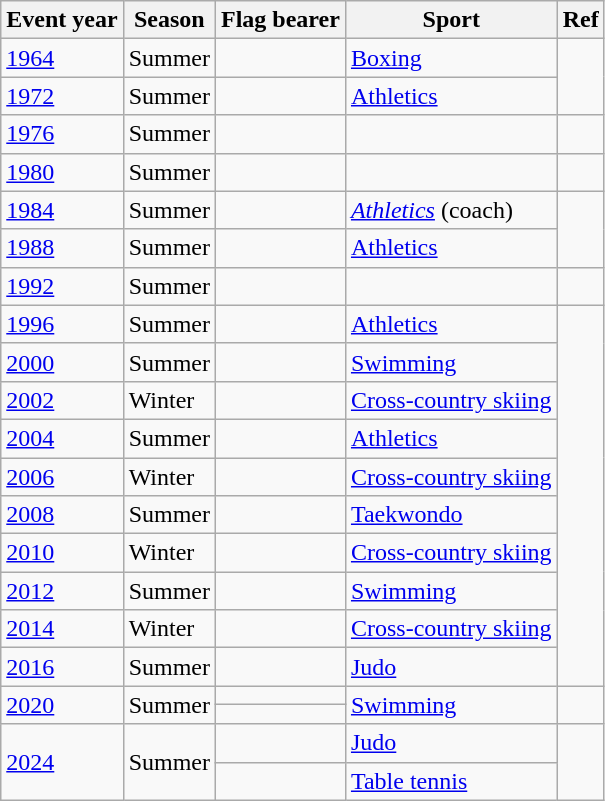<table class="wikitable sortable">
<tr>
<th>Event year</th>
<th>Season</th>
<th>Flag bearer</th>
<th>Sport</th>
<th>Ref</th>
</tr>
<tr>
<td><a href='#'>1964</a></td>
<td>Summer</td>
<td></td>
<td><a href='#'>Boxing</a></td>
<td rowspan=2></td>
</tr>
<tr>
<td><a href='#'>1972</a></td>
<td>Summer</td>
<td></td>
<td><a href='#'>Athletics</a></td>
</tr>
<tr>
<td><a href='#'>1976</a></td>
<td>Summer</td>
<td></td>
<td></td>
<td></td>
</tr>
<tr>
<td><a href='#'>1980</a></td>
<td>Summer</td>
<td></td>
<td></td>
<td></td>
</tr>
<tr>
<td><a href='#'>1984</a></td>
<td>Summer</td>
<td></td>
<td><em><a href='#'>Athletics</a></em> (coach)</td>
<td rowspan=2></td>
</tr>
<tr>
<td><a href='#'>1988</a></td>
<td>Summer</td>
<td></td>
<td><a href='#'>Athletics</a></td>
</tr>
<tr>
<td><a href='#'>1992</a></td>
<td>Summer</td>
<td></td>
<td></td>
<td></td>
</tr>
<tr>
<td><a href='#'>1996</a></td>
<td>Summer</td>
<td></td>
<td><a href='#'>Athletics</a></td>
<td rowspan=10></td>
</tr>
<tr>
<td><a href='#'>2000</a></td>
<td>Summer</td>
<td></td>
<td><a href='#'>Swimming</a></td>
</tr>
<tr>
<td><a href='#'>2002</a></td>
<td>Winter</td>
<td></td>
<td><a href='#'>Cross-country skiing</a></td>
</tr>
<tr>
<td><a href='#'>2004</a></td>
<td>Summer</td>
<td></td>
<td><a href='#'>Athletics</a></td>
</tr>
<tr>
<td><a href='#'>2006</a></td>
<td>Winter</td>
<td></td>
<td><a href='#'>Cross-country skiing</a></td>
</tr>
<tr>
<td><a href='#'>2008</a></td>
<td>Summer</td>
<td></td>
<td><a href='#'>Taekwondo</a></td>
</tr>
<tr>
<td><a href='#'>2010</a></td>
<td>Winter</td>
<td></td>
<td><a href='#'>Cross-country skiing</a></td>
</tr>
<tr>
<td><a href='#'>2012</a></td>
<td>Summer</td>
<td></td>
<td><a href='#'>Swimming</a></td>
</tr>
<tr>
<td><a href='#'>2014</a></td>
<td>Winter</td>
<td></td>
<td><a href='#'>Cross-country skiing</a></td>
</tr>
<tr>
<td><a href='#'>2016</a></td>
<td>Summer</td>
<td></td>
<td><a href='#'>Judo</a></td>
</tr>
<tr>
<td rowspan=2><a href='#'>2020</a></td>
<td rowspan=2>Summer</td>
<td></td>
<td rowspan=2><a href='#'>Swimming</a></td>
<td rowspan=2></td>
</tr>
<tr>
<td></td>
</tr>
<tr>
<td rowspan=2><a href='#'>2024</a></td>
<td rowspan=2>Summer</td>
<td></td>
<td><a href='#'>Judo</a></td>
<td rowspan=2></td>
</tr>
<tr>
<td></td>
<td><a href='#'>Table tennis</a></td>
</tr>
</table>
